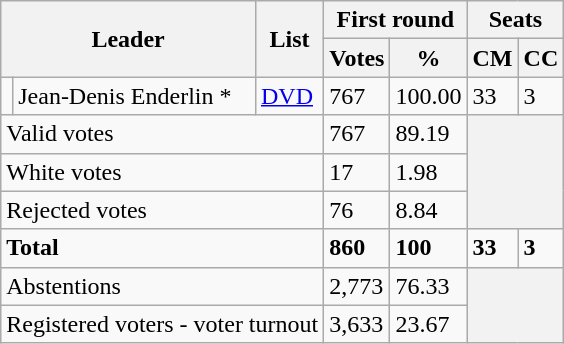<table class="wikitable">
<tr>
<th colspan="2" rowspan="2">Leader</th>
<th rowspan="2">List</th>
<th colspan="2">First round</th>
<th colspan="2">Seats</th>
</tr>
<tr>
<th>Votes</th>
<th>%</th>
<th>CM</th>
<th>CC</th>
</tr>
<tr>
<td bgcolor=></td>
<td>Jean-Denis Enderlin *</td>
<td><a href='#'>DVD</a></td>
<td>767</td>
<td>100.00</td>
<td>33</td>
<td>3</td>
</tr>
<tr>
<td colspan="3">Valid votes</td>
<td>767</td>
<td>89.19</td>
<th colspan="2" rowspan="3"></th>
</tr>
<tr>
<td colspan="3">White votes</td>
<td>17</td>
<td>1.98</td>
</tr>
<tr>
<td colspan="3">Rejected votes</td>
<td>76</td>
<td>8.84</td>
</tr>
<tr>
<td colspan="3"><strong>Total</strong></td>
<td><strong>860</strong></td>
<td><strong>100</strong></td>
<td><strong>33</strong></td>
<td><strong>3</strong></td>
</tr>
<tr>
<td colspan="3">Abstentions</td>
<td>2,773</td>
<td>76.33</td>
<th colspan="2" rowspan="2"></th>
</tr>
<tr>
<td colspan="3">Registered voters - voter turnout</td>
<td>3,633</td>
<td>23.67</td>
</tr>
</table>
